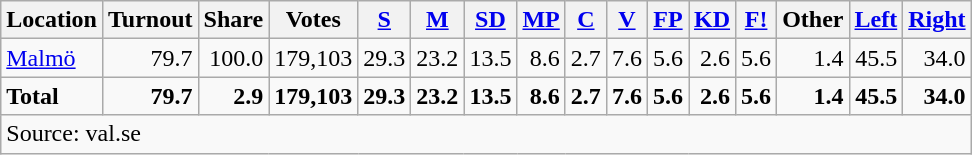<table class="wikitable sortable" style=text-align:right>
<tr>
<th>Location</th>
<th>Turnout</th>
<th>Share</th>
<th>Votes</th>
<th><a href='#'>S</a></th>
<th><a href='#'>M</a></th>
<th><a href='#'>SD</a></th>
<th><a href='#'>MP</a></th>
<th><a href='#'>C</a></th>
<th><a href='#'>V</a></th>
<th><a href='#'>FP</a></th>
<th><a href='#'>KD</a></th>
<th><a href='#'>F!</a></th>
<th>Other</th>
<th><a href='#'>Left</a></th>
<th><a href='#'>Right</a></th>
</tr>
<tr>
<td align=left><a href='#'>Malmö</a></td>
<td>79.7</td>
<td>100.0</td>
<td>179,103</td>
<td>29.3</td>
<td>23.2</td>
<td>13.5</td>
<td>8.6</td>
<td>2.7</td>
<td>7.6</td>
<td>5.6</td>
<td>2.6</td>
<td>5.6</td>
<td>1.4</td>
<td>45.5</td>
<td>34.0</td>
</tr>
<tr>
<td align=left><strong>Total</strong></td>
<td><strong>79.7</strong></td>
<td><strong>2.9</strong></td>
<td><strong>179,103</strong></td>
<td><strong>29.3</strong></td>
<td><strong>23.2</strong></td>
<td><strong>13.5</strong></td>
<td><strong>8.6</strong></td>
<td><strong>2.7</strong></td>
<td><strong>7.6</strong></td>
<td><strong>5.6</strong></td>
<td><strong>2.6</strong></td>
<td><strong>5.6</strong></td>
<td><strong>1.4</strong></td>
<td><strong>45.5</strong></td>
<td><strong>34.0</strong></td>
</tr>
<tr>
<td align=left colspan=16>Source: val.se </td>
</tr>
</table>
